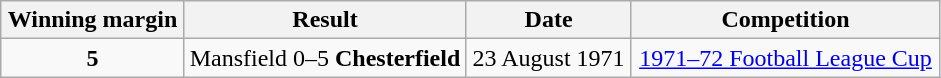<table class="wikitable sortable" style="text-align:center;">
<tr>
<th>Winning margin</th>
<th style="width:30%;">Result</th>
<th>Date</th>
<th>Competition</th>
</tr>
<tr>
<td><strong>5</strong></td>
<td>Mansfield 0–5 <strong>Chesterfield</strong></td>
<td>23 August 1971</td>
<td><a href='#'>1971–72 Football League Cup</a></td>
</tr>
</table>
